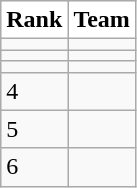<table class="wikitable collapsible" border="1">
<tr>
<th style="background:white;">Rank</th>
<th style="background:white;">Team</th>
</tr>
<tr>
<td></td>
<td></td>
</tr>
<tr>
<td></td>
<td></td>
</tr>
<tr>
<td></td>
<td></td>
</tr>
<tr>
<td>4</td>
<td></td>
</tr>
<tr>
<td>5</td>
<td></td>
</tr>
<tr>
<td>6</td>
<td></td>
</tr>
</table>
